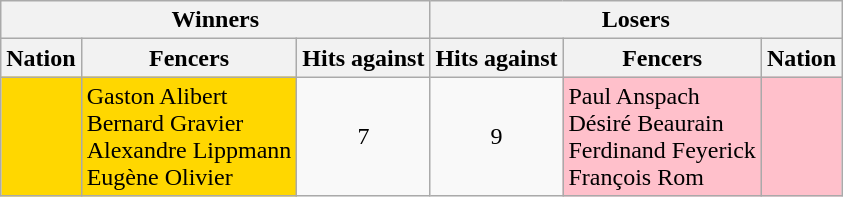<table class=wikitable>
<tr>
<th colspan=3>Winners</th>
<th colspan=3>Losers</th>
</tr>
<tr>
<th>Nation</th>
<th>Fencers</th>
<th>Hits against</th>
<th>Hits against</th>
<th>Fencers</th>
<th>Nation</th>
</tr>
<tr>
<td bgcolor=gold></td>
<td bgcolor=gold>Gaston Alibert <br> Bernard Gravier <br> Alexandre Lippmann <br> Eugène Olivier</td>
<td align=center>7</td>
<td align=center>9</td>
<td bgcolor=pink>Paul Anspach <br> Désiré Beaurain <br> Ferdinand Feyerick <br> François Rom</td>
<td bgcolor=pink></td>
</tr>
</table>
